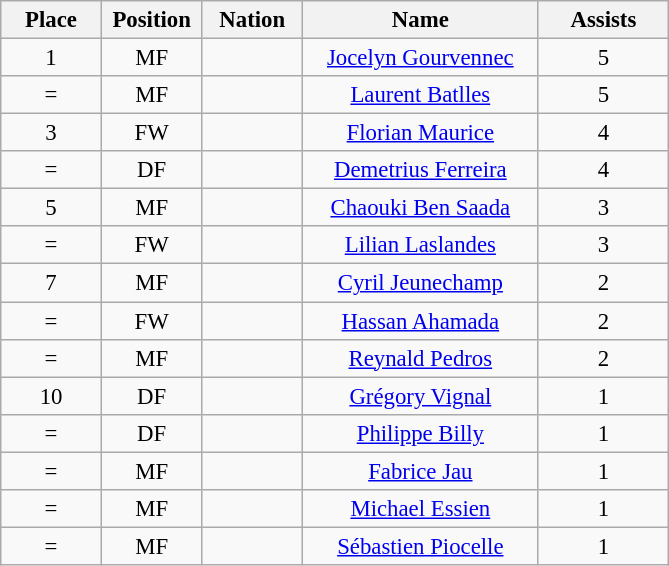<table class="wikitable" style="font-size: 95%; text-align: center;">
<tr>
<th width=60>Place</th>
<th width=60>Position</th>
<th width=60>Nation</th>
<th width=150>Name</th>
<th width=80>Assists</th>
</tr>
<tr>
<td>1</td>
<td>MF</td>
<td></td>
<td><a href='#'>Jocelyn Gourvennec</a></td>
<td>5</td>
</tr>
<tr>
<td>=</td>
<td>MF</td>
<td></td>
<td><a href='#'>Laurent Batlles</a></td>
<td>5</td>
</tr>
<tr>
<td>3</td>
<td>FW</td>
<td></td>
<td><a href='#'>Florian Maurice</a></td>
<td>4</td>
</tr>
<tr>
<td>=</td>
<td>DF</td>
<td></td>
<td><a href='#'>Demetrius Ferreira</a></td>
<td>4</td>
</tr>
<tr>
<td>5</td>
<td>MF</td>
<td></td>
<td><a href='#'>Chaouki Ben Saada</a></td>
<td>3</td>
</tr>
<tr>
<td>=</td>
<td>FW</td>
<td></td>
<td><a href='#'>Lilian Laslandes</a></td>
<td>3</td>
</tr>
<tr>
<td>7</td>
<td>MF</td>
<td></td>
<td><a href='#'>Cyril Jeunechamp</a></td>
<td>2</td>
</tr>
<tr>
<td>=</td>
<td>FW</td>
<td></td>
<td><a href='#'>Hassan Ahamada</a></td>
<td>2</td>
</tr>
<tr>
<td>=</td>
<td>MF</td>
<td></td>
<td><a href='#'>Reynald Pedros</a></td>
<td>2</td>
</tr>
<tr>
<td>10</td>
<td>DF</td>
<td></td>
<td><a href='#'>Grégory Vignal</a></td>
<td>1</td>
</tr>
<tr>
<td>=</td>
<td>DF</td>
<td></td>
<td><a href='#'>Philippe Billy</a></td>
<td>1</td>
</tr>
<tr>
<td>=</td>
<td>MF</td>
<td></td>
<td><a href='#'>Fabrice Jau</a></td>
<td>1</td>
</tr>
<tr>
<td>=</td>
<td>MF</td>
<td></td>
<td><a href='#'>Michael Essien</a></td>
<td>1</td>
</tr>
<tr>
<td>=</td>
<td>MF</td>
<td></td>
<td><a href='#'>Sébastien Piocelle</a></td>
<td>1</td>
</tr>
</table>
